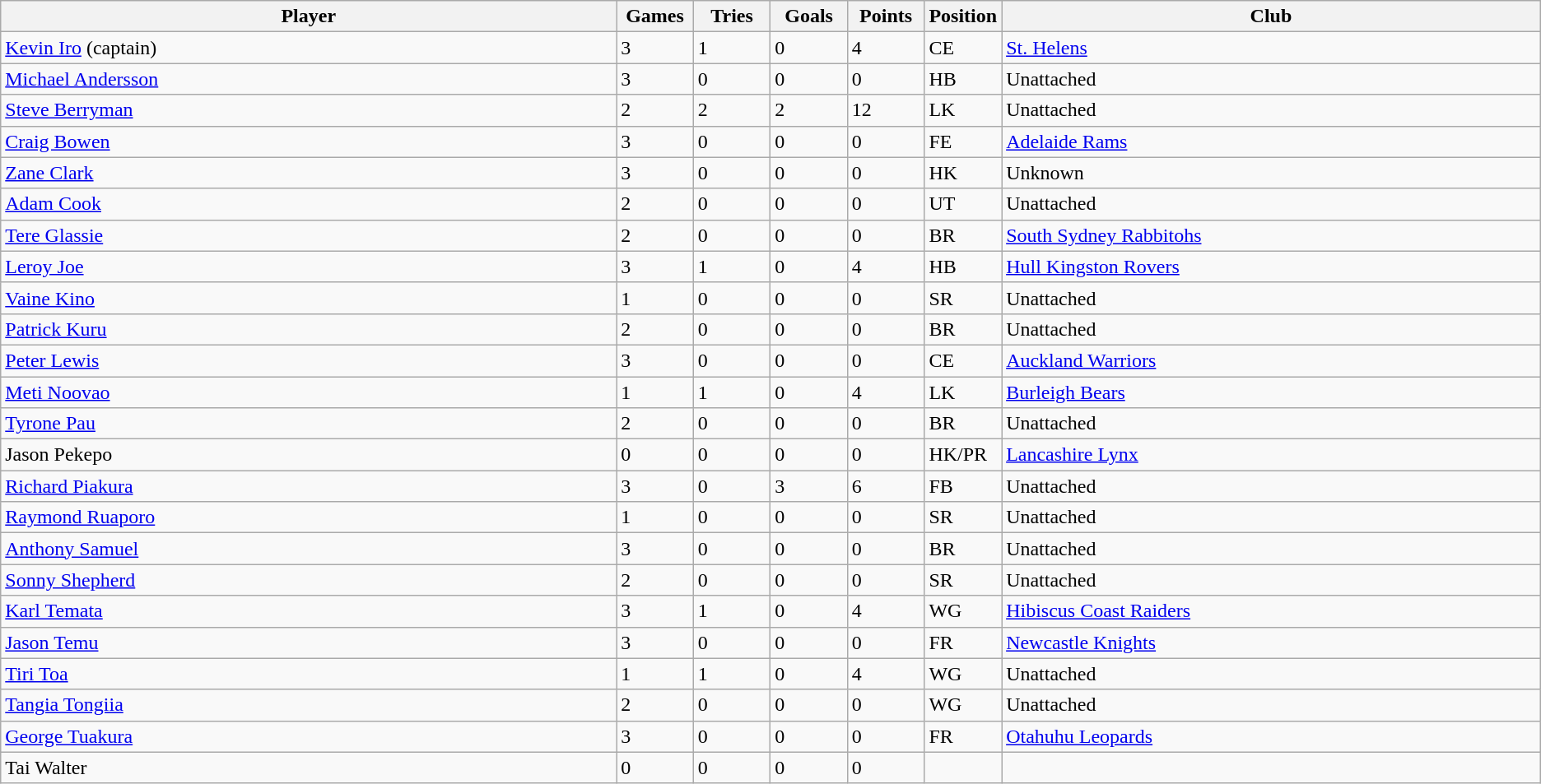<table class="wikitable">
<tr bgcolor=#FFFFFF>
<th !width=25%>Player</th>
<th width=5%>Games</th>
<th width=5%>Tries</th>
<th width=5%>Goals</th>
<th width=5%>Points</th>
<th width=5%>Position</th>
<th width=35%>Club</th>
</tr>
<tr>
<td><a href='#'>Kevin Iro</a> (captain)</td>
<td>3</td>
<td>1</td>
<td>0</td>
<td>4</td>
<td>CE</td>
<td><a href='#'>St. Helens</a></td>
</tr>
<tr>
<td><a href='#'>Michael Andersson</a></td>
<td>3</td>
<td>0</td>
<td>0</td>
<td>0</td>
<td>HB</td>
<td>Unattached</td>
</tr>
<tr>
<td><a href='#'>Steve Berryman</a></td>
<td>2</td>
<td>2</td>
<td>2</td>
<td>12</td>
<td>LK</td>
<td>Unattached</td>
</tr>
<tr>
<td><a href='#'>Craig Bowen</a></td>
<td>3</td>
<td>0</td>
<td>0</td>
<td>0</td>
<td>FE</td>
<td><a href='#'>Adelaide Rams</a></td>
</tr>
<tr>
<td><a href='#'>Zane Clark</a></td>
<td>3</td>
<td>0</td>
<td>0</td>
<td>0</td>
<td>HK</td>
<td>Unknown</td>
</tr>
<tr>
<td><a href='#'>Adam Cook</a></td>
<td>2</td>
<td>0</td>
<td>0</td>
<td>0</td>
<td>UT</td>
<td>Unattached</td>
</tr>
<tr>
<td><a href='#'>Tere Glassie</a></td>
<td>2</td>
<td>0</td>
<td>0</td>
<td>0</td>
<td>BR</td>
<td><a href='#'>South Sydney Rabbitohs</a></td>
</tr>
<tr>
<td><a href='#'>Leroy Joe</a></td>
<td>3</td>
<td>1</td>
<td>0</td>
<td>4</td>
<td>HB</td>
<td><a href='#'>Hull Kingston Rovers</a></td>
</tr>
<tr>
<td><a href='#'>Vaine Kino</a></td>
<td>1</td>
<td>0</td>
<td>0</td>
<td>0</td>
<td>SR</td>
<td>Unattached</td>
</tr>
<tr>
<td><a href='#'>Patrick Kuru</a></td>
<td>2</td>
<td>0</td>
<td>0</td>
<td>0</td>
<td>BR</td>
<td>Unattached</td>
</tr>
<tr>
<td><a href='#'>Peter Lewis</a></td>
<td>3</td>
<td>0</td>
<td>0</td>
<td>0</td>
<td>CE</td>
<td><a href='#'>Auckland Warriors</a></td>
</tr>
<tr>
<td><a href='#'>Meti Noovao</a></td>
<td>1</td>
<td>1</td>
<td>0</td>
<td>4</td>
<td>LK</td>
<td><a href='#'>Burleigh Bears</a></td>
</tr>
<tr>
<td><a href='#'>Tyrone Pau</a></td>
<td>2</td>
<td>0</td>
<td>0</td>
<td>0</td>
<td>BR</td>
<td>Unattached</td>
</tr>
<tr>
<td>Jason Pekepo</td>
<td>0</td>
<td>0</td>
<td>0</td>
<td>0</td>
<td>HK/PR</td>
<td><a href='#'>Lancashire Lynx</a></td>
</tr>
<tr>
<td><a href='#'>Richard Piakura</a></td>
<td>3</td>
<td>0</td>
<td>3</td>
<td>6</td>
<td>FB</td>
<td>Unattached</td>
</tr>
<tr>
<td><a href='#'>Raymond Ruaporo</a></td>
<td>1</td>
<td>0</td>
<td>0</td>
<td>0</td>
<td>SR</td>
<td>Unattached</td>
</tr>
<tr>
<td><a href='#'>Anthony Samuel</a></td>
<td>3</td>
<td>0</td>
<td>0</td>
<td>0</td>
<td>BR</td>
<td>Unattached</td>
</tr>
<tr>
<td><a href='#'>Sonny Shepherd</a></td>
<td>2</td>
<td>0</td>
<td>0</td>
<td>0</td>
<td>SR</td>
<td>Unattached</td>
</tr>
<tr>
<td><a href='#'>Karl Temata</a></td>
<td>3</td>
<td>1</td>
<td>0</td>
<td>4</td>
<td>WG</td>
<td><a href='#'>Hibiscus Coast Raiders</a></td>
</tr>
<tr>
<td><a href='#'>Jason Temu</a></td>
<td>3</td>
<td>0</td>
<td>0</td>
<td>0</td>
<td>FR</td>
<td><a href='#'>Newcastle Knights</a></td>
</tr>
<tr>
<td><a href='#'>Tiri Toa</a></td>
<td>1</td>
<td>1</td>
<td>0</td>
<td>4</td>
<td>WG</td>
<td>Unattached</td>
</tr>
<tr>
<td><a href='#'>Tangia Tongiia</a></td>
<td>2</td>
<td>0</td>
<td>0</td>
<td>0</td>
<td>WG</td>
<td>Unattached</td>
</tr>
<tr>
<td><a href='#'>George Tuakura</a></td>
<td>3</td>
<td>0</td>
<td>0</td>
<td>0</td>
<td>FR</td>
<td><a href='#'>Otahuhu Leopards</a></td>
</tr>
<tr>
<td>Tai Walter</td>
<td>0</td>
<td>0</td>
<td>0</td>
<td>0</td>
<td></td>
<td></td>
</tr>
</table>
